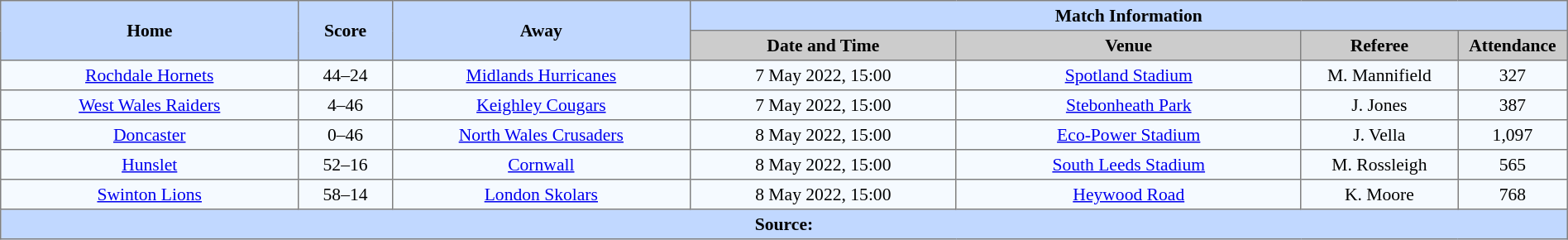<table border=1 style="border-collapse:collapse; font-size:90%; text-align:center;" cellpadding=3 cellspacing=0 width=100%>
<tr bgcolor=#C1D8FF>
<th scope="col" rowspan=2 width=19%>Home</th>
<th scope="col" rowspan=2 width=6%>Score</th>
<th scope="col" rowspan=2 width=19%>Away</th>
<th colspan=4>Match Information</th>
</tr>
<tr bgcolor=#CCCCCC>
<th scope="col" width=17%>Date and Time</th>
<th scope="col" width=22%>Venue</th>
<th scope="col" width=10%>Referee</th>
<th scope="col" width=7%>Attendance</th>
</tr>
<tr bgcolor=#F5FAFF>
<td> <a href='#'>Rochdale Hornets</a></td>
<td>44–24</td>
<td> <a href='#'>Midlands Hurricanes</a></td>
<td>7 May 2022, 15:00</td>
<td><a href='#'>Spotland Stadium</a></td>
<td>M. Mannifield</td>
<td>327</td>
</tr>
<tr bgcolor=#F5FAFF>
<td> <a href='#'>West Wales Raiders</a></td>
<td>4–46</td>
<td> <a href='#'>Keighley Cougars</a></td>
<td>7 May 2022, 15:00</td>
<td><a href='#'>Stebonheath Park</a></td>
<td>J. Jones</td>
<td>387</td>
</tr>
<tr bgcolor=#F5FAFF>
<td> <a href='#'>Doncaster</a></td>
<td>0–46</td>
<td> <a href='#'>North Wales Crusaders</a></td>
<td>8 May 2022, 15:00</td>
<td><a href='#'>Eco-Power Stadium</a></td>
<td>J. Vella</td>
<td>1,097</td>
</tr>
<tr bgcolor=#F5FAFF>
<td> <a href='#'>Hunslet</a></td>
<td>52–16</td>
<td> <a href='#'>Cornwall</a></td>
<td>8 May 2022, 15:00</td>
<td><a href='#'>South Leeds Stadium</a></td>
<td>M. Rossleigh</td>
<td>565</td>
</tr>
<tr bgcolor=#F5FAFF>
<td> <a href='#'>Swinton Lions</a></td>
<td>58–14</td>
<td> <a href='#'>London Skolars</a></td>
<td>8 May 2022, 15:00</td>
<td><a href='#'>Heywood Road</a></td>
<td>K. Moore</td>
<td>768</td>
</tr>
<tr style="background:#c1d8ff;">
<th colspan=7>Source:</th>
</tr>
</table>
